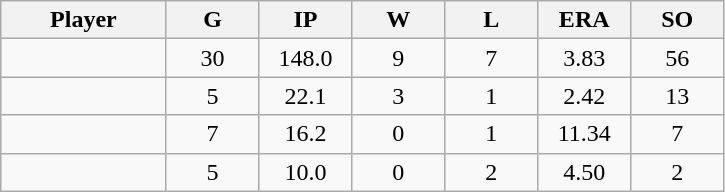<table class="wikitable sortable">
<tr>
<th bgcolor="#DDDDFF" width="16%">Player</th>
<th bgcolor="#DDDDFF" width="9%">G</th>
<th bgcolor="#DDDDFF" width="9%">IP</th>
<th bgcolor="#DDDDFF" width="9%">W</th>
<th bgcolor="#DDDDFF" width="9%">L</th>
<th bgcolor="#DDDDFF" width="9%">ERA</th>
<th bgcolor="#DDDDFF" width="9%">SO</th>
</tr>
<tr align="center">
<td></td>
<td>30</td>
<td>148.0</td>
<td>9</td>
<td>7</td>
<td>3.83</td>
<td>56</td>
</tr>
<tr align="center">
<td></td>
<td>5</td>
<td>22.1</td>
<td>3</td>
<td>1</td>
<td>2.42</td>
<td>13</td>
</tr>
<tr align="center">
<td></td>
<td>7</td>
<td>16.2</td>
<td>0</td>
<td>1</td>
<td>11.34</td>
<td>7</td>
</tr>
<tr align="center">
<td></td>
<td>5</td>
<td>10.0</td>
<td>0</td>
<td>2</td>
<td>4.50</td>
<td>2</td>
</tr>
</table>
